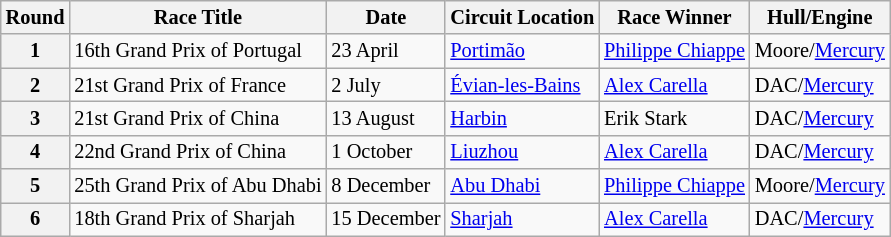<table class="wikitable" border="1" style="font-size: 85%">
<tr>
<th>Round</th>
<th>Race Title</th>
<th>Date</th>
<th>Circuit Location</th>
<th>Race Winner</th>
<th>Hull/Engine</th>
</tr>
<tr>
<th>1</th>
<td> 16th Grand Prix of Portugal</td>
<td>23 April</td>
<td><a href='#'>Portimão</a></td>
<td> <a href='#'>Philippe Chiappe</a></td>
<td>Moore/<a href='#'>Mercury</a></td>
</tr>
<tr>
<th>2</th>
<td> 21st Grand Prix of France</td>
<td>2 July</td>
<td><a href='#'>Évian-les-Bains</a></td>
<td> <a href='#'>Alex Carella</a></td>
<td>DAC/<a href='#'>Mercury</a></td>
</tr>
<tr>
<th>3</th>
<td> 21st Grand Prix of China</td>
<td>13 August</td>
<td><a href='#'>Harbin</a></td>
<td> Erik Stark</td>
<td>DAC/<a href='#'>Mercury</a></td>
</tr>
<tr>
<th>4</th>
<td> 22nd Grand Prix of China</td>
<td>1 October</td>
<td><a href='#'>Liuzhou</a></td>
<td> <a href='#'>Alex Carella</a></td>
<td>DAC/<a href='#'>Mercury</a></td>
</tr>
<tr>
<th>5</th>
<td> 25th Grand Prix of Abu Dhabi</td>
<td>8 December</td>
<td><a href='#'>Abu Dhabi</a></td>
<td> <a href='#'>Philippe Chiappe</a></td>
<td>Moore/<a href='#'>Mercury</a></td>
</tr>
<tr>
<th>6</th>
<td> 18th Grand Prix of Sharjah</td>
<td>15 December</td>
<td><a href='#'>Sharjah</a></td>
<td> <a href='#'>Alex Carella</a></td>
<td>DAC/<a href='#'>Mercury</a></td>
</tr>
</table>
